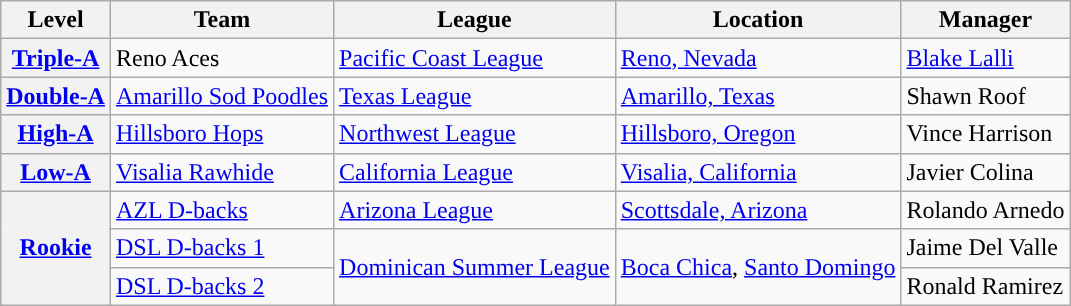<table class="wikitable plainrowheaders">
<tr>
<th scope="col" style="text-align:center; ">Level</th>
<th scope="col" style="text-align:center; ">Team</th>
<th scope="col" style="text-align:center; ">League</th>
<th scope="col" style="text-align:center; ">Location</th>
<th scope="col" style="text-align:center; ">Manager</th>
</tr>
<tr>
<th scope="row"><a href='#'>Triple-A</a></th>
<td>Reno Aces</td>
<td><a href='#'>Pacific Coast League</a></td>
<td><a href='#'>Reno, Nevada</a></td>
<td><a href='#'>Blake Lalli</a></td>
</tr>
<tr>
<th scope="row"><a href='#'>Double-A</a></th>
<td><a href='#'>Amarillo Sod Poodles</a></td>
<td><a href='#'>Texas League</a></td>
<td><a href='#'>Amarillo, Texas</a></td>
<td>Shawn Roof</td>
</tr>
<tr>
<th scope="row"><a href='#'>High-A</a></th>
<td><a href='#'>Hillsboro Hops</a></td>
<td><a href='#'>Northwest League</a></td>
<td><a href='#'>Hillsboro, Oregon</a></td>
<td>Vince Harrison</td>
</tr>
<tr>
<th scope="row"><a href='#'>Low-A</a></th>
<td><a href='#'>Visalia Rawhide</a></td>
<td><a href='#'>California League</a></td>
<td><a href='#'>Visalia, California</a></td>
<td>Javier Colina</td>
</tr>
<tr>
<th scope="row" rowspan=4><a href='#'>Rookie</a></th>
<td><a href='#'>AZL D-backs</a></td>
<td><a href='#'>Arizona League</a></td>
<td><a href='#'>Scottsdale, Arizona</a></td>
<td>Rolando Arnedo</td>
</tr>
<tr>
<td><a href='#'>DSL D-backs 1</a></td>
<td rowspan=2><a href='#'>Dominican Summer League</a></td>
<td rowspan=2><a href='#'>Boca Chica</a>, <a href='#'>Santo Domingo</a></td>
<td>Jaime Del Valle</td>
</tr>
<tr>
<td><a href='#'>DSL D-backs 2</a></td>
<td>Ronald Ramirez</td>
</tr>
</table>
